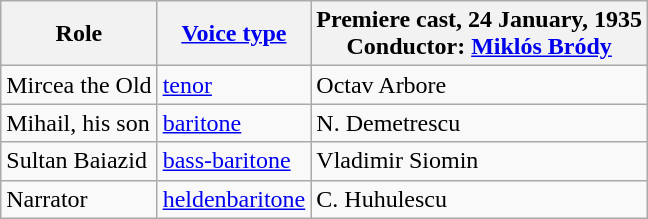<table class="wikitable">
<tr>
<th>Role</th>
<th><a href='#'>Voice type</a></th>
<th>Premiere cast, 24 January, 1935<br>Conductor: <a href='#'>Miklós Bródy </a></th>
</tr>
<tr>
<td>Mircea the Old</td>
<td><a href='#'>tenor</a></td>
<td>Octav Arbore</td>
</tr>
<tr>
<td>Mihail, his son</td>
<td><a href='#'>baritone</a></td>
<td>N. Demetrescu</td>
</tr>
<tr>
<td>Sultan Baiazid</td>
<td><a href='#'>bass-baritone</a></td>
<td>Vladimir Siomin</td>
</tr>
<tr>
<td>Narrator</td>
<td><a href='#'>heldenbaritone</a></td>
<td>C. Huhulescu</td>
</tr>
</table>
